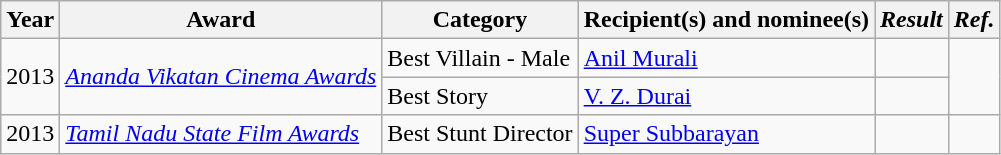<table class="wikitable sortable">
<tr>
<th>Year</th>
<th>Award</th>
<th>Category</th>
<th>Recipient(s) and nominee(s)</th>
<th><em>Result</em></th>
<th><em>Ref.</em></th>
</tr>
<tr>
<td rowspan="2">2013</td>
<td rowspan="2"><a href='#'><em>Ananda Vikatan Cinema Awards</em></a></td>
<td>Best Villain - Male</td>
<td><a href='#'>Anil Murali</a></td>
<td></td>
<td rowspan="2"><em></em></td>
</tr>
<tr>
<td>Best Story</td>
<td><a href='#'>V. Z. Durai</a></td>
<td></td>
</tr>
<tr>
<td rowspan="1">2013</td>
<td rowspan="1"><a href='#'><em>Tamil Nadu State Film Awards</em></a></td>
<td>Best Stunt Director</td>
<td><a href='#'>Super Subbarayan</a></td>
<td></td>
<td rowspan="1"><em></em></td>
</tr>
</table>
